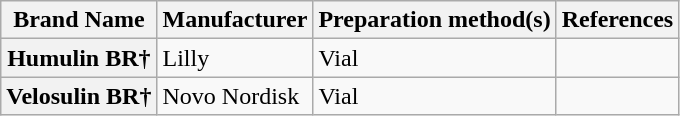<table class="wikitable">
<tr>
<th scope="col">Brand Name</th>
<th scope="col">Manufacturer</th>
<th scope="col">Preparation method(s)</th>
<th scope="col">References</th>
</tr>
<tr>
<th scope="row">Humulin BR†</th>
<td>Lilly</td>
<td>Vial</td>
<td></td>
</tr>
<tr>
<th scope="row">Velosulin BR†</th>
<td>Novo Nordisk</td>
<td>Vial</td>
<td></td>
</tr>
</table>
